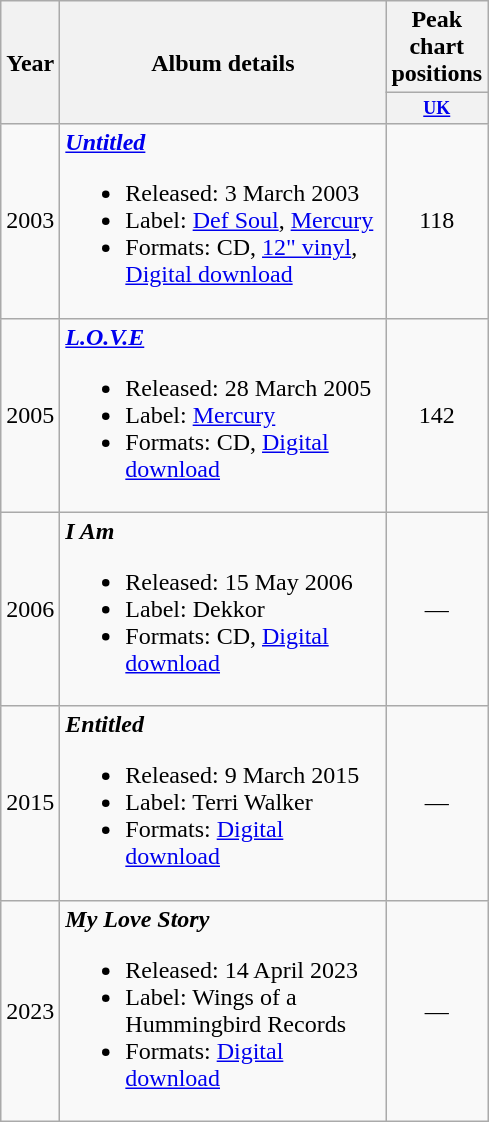<table class="wikitable" style=text-align:center;>
<tr>
<th rowspan="2" width="1">Year</th>
<th width="210" rowspan="2">Album details</th>
<th colspan="1">Peak chart positions</th>
</tr>
<tr>
<th style="width:3em;font-size:75%"><a href='#'>UK</a></th>
</tr>
<tr>
<td>2003</td>
<td align="left"><strong><em><a href='#'>Untitled</a></em></strong><br><ul><li>Released: 3 March 2003</li><li>Label: <a href='#'>Def Soul</a>, <a href='#'>Mercury</a></li><li>Formats: CD, <a href='#'>12" vinyl</a>, <a href='#'>Digital download</a></li></ul></td>
<td>118</td>
</tr>
<tr>
<td>2005</td>
<td align="left"><strong><em><a href='#'>L.O.V.E</a></em></strong><br><ul><li>Released: 28 March 2005</li><li>Label: <a href='#'>Mercury</a></li><li>Formats: CD, <a href='#'>Digital download</a></li></ul></td>
<td>142</td>
</tr>
<tr>
<td>2006</td>
<td align="left"><strong><em>I Am</em></strong><br><ul><li>Released: 15 May 2006</li><li>Label: Dekkor</li><li>Formats: CD, <a href='#'>Digital download</a></li></ul></td>
<td align="center">—</td>
</tr>
<tr>
<td>2015</td>
<td align="left"><strong><em>Entitled</em></strong><br><ul><li>Released: 9 March 2015</li><li>Label: Terri Walker</li><li>Formats: <a href='#'>Digital download</a></li></ul></td>
<td align="center">—</td>
</tr>
<tr>
<td>2023</td>
<td align="left"><strong><em>My Love Story</em></strong><br><ul><li>Released: 14 April 2023</li><li>Label: Wings of a Hummingbird Records</li><li>Formats: <a href='#'>Digital download</a></li></ul></td>
<td align="center">—</td>
</tr>
</table>
